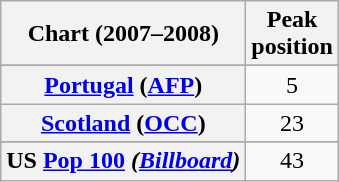<table class="wikitable plainrowheaders sortable" style="text-align:center">
<tr>
<th>Chart (2007–2008)</th>
<th>Peak<br>position</th>
</tr>
<tr>
</tr>
<tr>
</tr>
<tr>
</tr>
<tr>
<th scope="row"><a href='#'>Portugal</a> (<a href='#'>AFP</a>)</th>
<td>5</td>
</tr>
<tr>
<th scope="row"><a href='#'>Scotland</a> (<a href='#'>OCC</a>)</th>
<td>23</td>
</tr>
<tr>
</tr>
<tr>
</tr>
<tr>
</tr>
<tr>
<th scope="row">US <a href='#'>Pop 100</a> <em>(<a href='#'>Billboard</a>)</em></th>
<td>43</td>
</tr>
</table>
